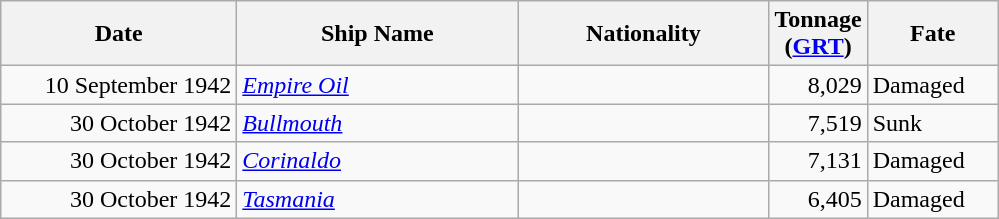<table class="wikitable sortable">
<tr>
<th width="150px">Date</th>
<th width="180px">Ship Name</th>
<th width="160px">Nationality</th>
<th width="25px">Tonnage<br>(<a href='#'>GRT</a>)</th>
<th width="80px">Fate</th>
</tr>
<tr>
<td align="right">10 September 1942</td>
<td align="left"><a href='#'><em>Empire Oil</em></a></td>
<td align="left"></td>
<td align="right">8,029</td>
<td align="left">Damaged</td>
</tr>
<tr>
<td align="right">30 October 1942</td>
<td align="left"><a href='#'><em>Bullmouth</em></a></td>
<td align="left"></td>
<td align="right">7,519</td>
<td align="left">Sunk</td>
</tr>
<tr>
<td align="right">30 October 1942</td>
<td align="left"><a href='#'><em>Corinaldo</em></a></td>
<td align="left"></td>
<td align="right">7,131</td>
<td align="left">Damaged</td>
</tr>
<tr>
<td align="right">30 October 1942</td>
<td align="left"><a href='#'><em>Tasmania</em></a></td>
<td align="left"></td>
<td align="right">6,405</td>
<td align="left">Damaged</td>
</tr>
</table>
